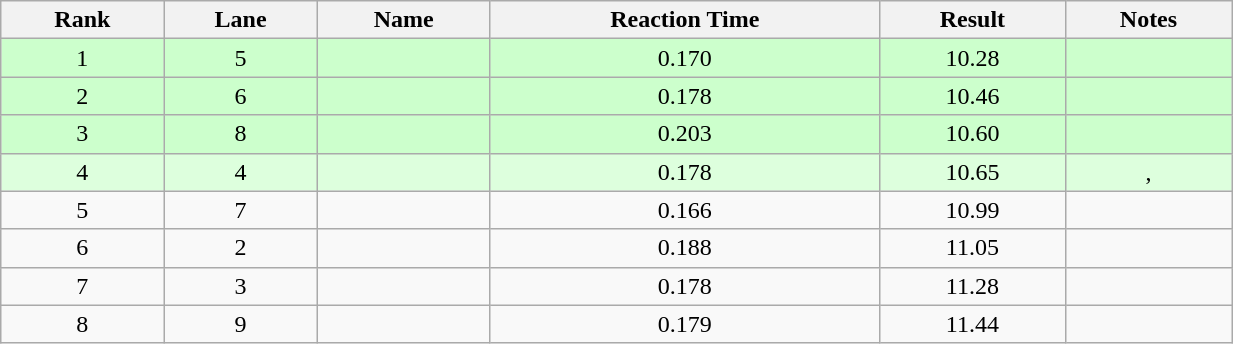<table class="wikitable" style="text-align:center;width: 65%">
<tr>
<th>Rank</th>
<th>Lane</th>
<th>Name</th>
<th>Reaction Time</th>
<th>Result</th>
<th>Notes</th>
</tr>
<tr bgcolor=ccffcc>
<td>1</td>
<td>5</td>
<td align="left"></td>
<td>0.170</td>
<td>10.28</td>
<td></td>
</tr>
<tr bgcolor=ccffcc>
<td>2</td>
<td>6</td>
<td align="left"></td>
<td>0.178</td>
<td>10.46</td>
<td></td>
</tr>
<tr bgcolor=ccffcc>
<td>3</td>
<td>8</td>
<td align="left"></td>
<td>0.203</td>
<td>10.60</td>
<td></td>
</tr>
<tr bgcolor=ddffdd>
<td>4</td>
<td>4</td>
<td align="left"></td>
<td>0.178</td>
<td>10.65</td>
<td>, </td>
</tr>
<tr>
<td>5</td>
<td>7</td>
<td align="left"></td>
<td>0.166</td>
<td>10.99</td>
<td></td>
</tr>
<tr>
<td>6</td>
<td>2</td>
<td align="left"></td>
<td>0.188</td>
<td>11.05</td>
<td></td>
</tr>
<tr>
<td>7</td>
<td>3</td>
<td align="left"></td>
<td>0.178</td>
<td>11.28</td>
<td></td>
</tr>
<tr>
<td>8</td>
<td>9</td>
<td align="left"></td>
<td>0.179</td>
<td>11.44</td>
<td></td>
</tr>
</table>
